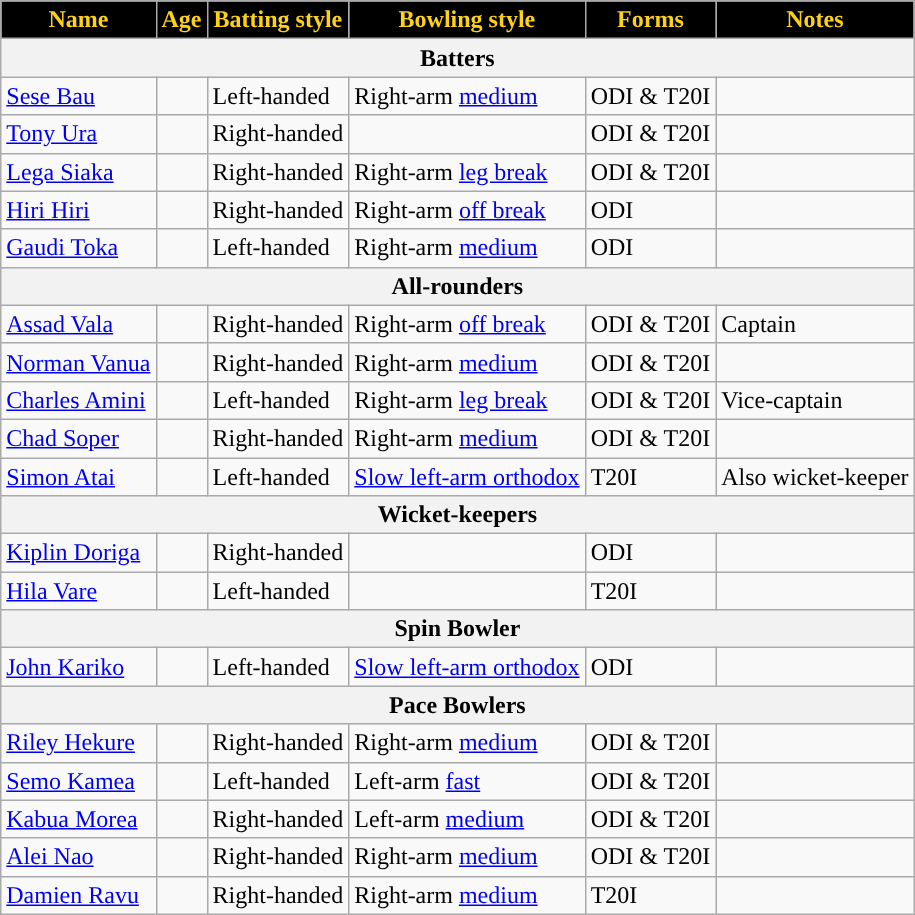<table class="wikitable">
<tr>
<th style="text-align:center; background:black; color:#FCD116;">Name</th>
<th style="text-align:center; background:black; color:#FCD116;">Age</th>
<th style="text-align:center; background:black; color:#FCD116;">Batting style</th>
<th style="text-align:center; background:black; color:#FCD116;">Bowling style</th>
<th style="text-align:center; background:black; color:#FCD116;">Forms</th>
<th style="text-align:center; background:black; color:#FCD116;">Notes</th>
</tr>
<tr>
<th colspan="6">Batters</th>
</tr>
<tr>
<td><a href='#'>Sese Bau</a></td>
<td></td>
<td>Left-handed</td>
<td>Right-arm <a href='#'>medium</a></td>
<td>ODI & T20I</td>
<td></td>
</tr>
<tr>
<td><a href='#'>Tony Ura</a></td>
<td></td>
<td>Right-handed</td>
<td></td>
<td>ODI & T20I</td>
<td></td>
</tr>
<tr>
<td><a href='#'>Lega Siaka</a></td>
<td></td>
<td>Right-handed</td>
<td>Right-arm <a href='#'>leg break</a></td>
<td>ODI & T20I</td>
<td></td>
</tr>
<tr>
<td><a href='#'>Hiri Hiri</a></td>
<td></td>
<td>Right-handed</td>
<td>Right-arm <a href='#'>off break</a></td>
<td>ODI</td>
<td></td>
</tr>
<tr>
<td><a href='#'>Gaudi Toka</a></td>
<td></td>
<td>Left-handed</td>
<td>Right-arm <a href='#'>medium</a></td>
<td>ODI</td>
<td></td>
</tr>
<tr>
<th colspan="6">All-rounders</th>
</tr>
<tr>
<td><a href='#'>Assad Vala</a></td>
<td></td>
<td>Right-handed</td>
<td>Right-arm <a href='#'>off break</a></td>
<td>ODI & T20I</td>
<td>Captain</td>
</tr>
<tr>
<td><a href='#'>Norman Vanua</a></td>
<td></td>
<td>Right-handed</td>
<td>Right-arm <a href='#'>medium</a></td>
<td>ODI & T20I</td>
<td></td>
</tr>
<tr>
<td><a href='#'>Charles Amini</a></td>
<td></td>
<td>Left-handed</td>
<td>Right-arm <a href='#'>leg break</a></td>
<td>ODI & T20I</td>
<td>Vice-captain</td>
</tr>
<tr>
<td><a href='#'>Chad Soper</a></td>
<td></td>
<td>Right-handed</td>
<td>Right-arm <a href='#'>medium</a></td>
<td>ODI & T20I</td>
<td></td>
</tr>
<tr>
<td><a href='#'>Simon Atai</a></td>
<td></td>
<td>Left-handed</td>
<td><a href='#'>Slow left-arm orthodox</a></td>
<td>T20I</td>
<td>Also wicket-keeper</td>
</tr>
<tr>
<th colspan="6">Wicket-keepers</th>
</tr>
<tr>
<td><a href='#'>Kiplin Doriga</a></td>
<td></td>
<td>Right-handed</td>
<td></td>
<td>ODI</td>
<td></td>
</tr>
<tr>
<td><a href='#'>Hila Vare</a></td>
<td></td>
<td>Left-handed</td>
<td></td>
<td>T20I</td>
<td></td>
</tr>
<tr>
<th colspan="6">Spin Bowler</th>
</tr>
<tr>
<td><a href='#'>John Kariko</a></td>
<td></td>
<td>Left-handed</td>
<td><a href='#'>Slow left-arm orthodox</a></td>
<td>ODI</td>
<td></td>
</tr>
<tr>
<th colspan="6">Pace Bowlers</th>
</tr>
<tr>
<td><a href='#'>Riley Hekure</a></td>
<td></td>
<td>Right-handed</td>
<td>Right-arm <a href='#'>medium</a></td>
<td>ODI & T20I</td>
<td></td>
</tr>
<tr>
<td><a href='#'>Semo Kamea</a></td>
<td></td>
<td>Left-handed</td>
<td>Left-arm <a href='#'>fast</a></td>
<td>ODI & T20I</td>
<td></td>
</tr>
<tr>
<td><a href='#'>Kabua Morea</a></td>
<td></td>
<td>Right-handed</td>
<td>Left-arm <a href='#'>medium</a></td>
<td>ODI & T20I</td>
<td></td>
</tr>
<tr>
<td><a href='#'>Alei Nao</a></td>
<td></td>
<td>Right-handed</td>
<td>Right-arm <a href='#'>medium</a></td>
<td>ODI & T20I</td>
<td></td>
</tr>
<tr>
<td><a href='#'>Damien Ravu</a></td>
<td></td>
<td>Right-handed</td>
<td>Right-arm <a href='#'>medium</a></td>
<td>T20I</td>
<td></td>
</tr>
</table>
